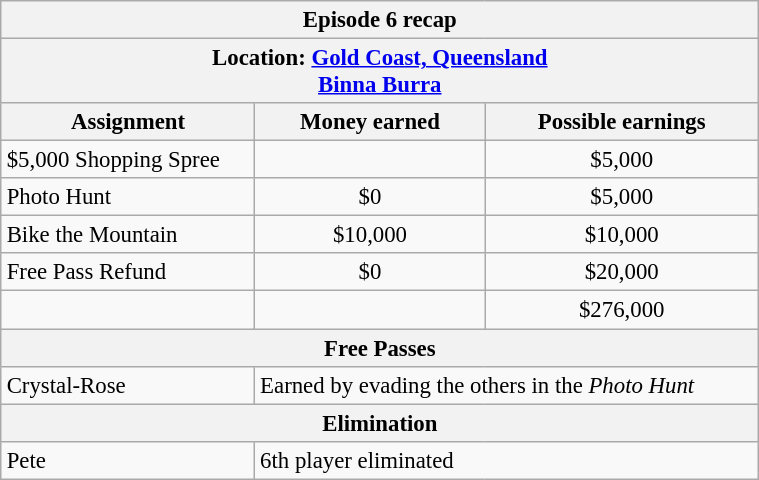<table class="wikitable" style="font-size: 95%; margin: 10px" align="right" width="40%">
<tr>
<th colspan=3>Episode 6 recap</th>
</tr>
<tr>
<th colspan=3>Location: <a href='#'>Gold Coast, Queensland</a><br><a href='#'>Binna Burra</a></th>
</tr>
<tr>
<th>Assignment</th>
<th>Money earned</th>
<th>Possible earnings</th>
</tr>
<tr>
<td>$5,000 Shopping Spree</td>
<td align="center"></td>
<td align="center">$5,000</td>
</tr>
<tr>
<td>Photo Hunt</td>
<td align="center">$0</td>
<td align="center">$5,000</td>
</tr>
<tr>
<td>Bike the Mountain</td>
<td align="center">$10,000</td>
<td align="center">$10,000</td>
</tr>
<tr>
<td>Free Pass Refund</td>
<td align="center">$0</td>
<td align="center">$20,000</td>
</tr>
<tr>
<td><strong></strong></td>
<td align="center"><strong></strong></td>
<td align="center">$276,000</td>
</tr>
<tr>
<th colspan=3>Free Passes</th>
</tr>
<tr>
<td>Crystal-Rose</td>
<td colspan=2>Earned by evading the others in the <em>Photo Hunt</em></td>
</tr>
<tr>
<th colspan=3>Elimination</th>
</tr>
<tr>
<td>Pete</td>
<td colspan=2>6th player eliminated</td>
</tr>
</table>
